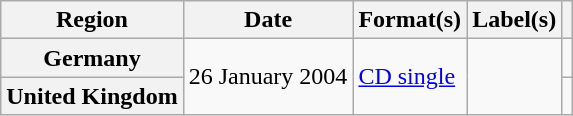<table class="wikitable plainrowheaders">
<tr>
<th scope="col">Region</th>
<th scope="col">Date</th>
<th scope="col">Format(s)</th>
<th scope="col">Label(s)</th>
<th scope="col"></th>
</tr>
<tr>
<th scope="row">Germany</th>
<td rowspan="2">26 January 2004</td>
<td rowspan="2"><a href='#'>CD single</a></td>
<td rowspan="2"></td>
<td></td>
</tr>
<tr>
<th scope="row">United Kingdom</th>
<td></td>
</tr>
</table>
